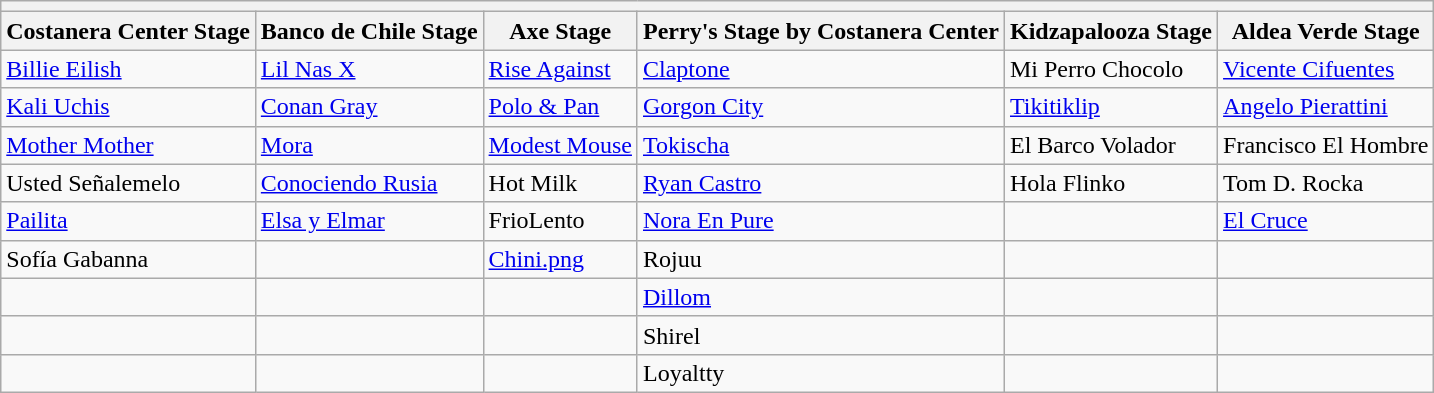<table class="wikitable">
<tr>
<th colspan="6"></th>
</tr>
<tr>
<th>Costanera Center Stage</th>
<th>Banco de Chile Stage</th>
<th>Axe Stage</th>
<th>Perry's Stage by Costanera Center</th>
<th>Kidzapalooza Stage</th>
<th>Aldea Verde Stage</th>
</tr>
<tr>
<td><a href='#'>Billie Eilish</a></td>
<td><a href='#'>Lil Nas X</a></td>
<td><a href='#'>Rise Against</a></td>
<td><a href='#'>Claptone</a></td>
<td>Mi Perro Chocolo</td>
<td><a href='#'>Vicente Cifuentes</a></td>
</tr>
<tr>
<td><a href='#'>Kali Uchis</a></td>
<td><a href='#'>Conan Gray</a></td>
<td><a href='#'>Polo & Pan</a></td>
<td><a href='#'>Gorgon City</a></td>
<td><a href='#'>Tikitiklip</a></td>
<td><a href='#'>Angelo Pierattini</a></td>
</tr>
<tr>
<td><a href='#'>Mother Mother</a></td>
<td><a href='#'>Mora</a></td>
<td><a href='#'>Modest Mouse</a></td>
<td><a href='#'>Tokischa</a></td>
<td>El Barco Volador</td>
<td>Francisco El Hombre</td>
</tr>
<tr>
<td>Usted Señalemelo</td>
<td><a href='#'>Conociendo Rusia</a></td>
<td>Hot Milk</td>
<td><a href='#'>Ryan Castro</a></td>
<td>Hola Flinko</td>
<td>Tom D. Rocka</td>
</tr>
<tr>
<td><a href='#'>Pailita</a></td>
<td><a href='#'>Elsa y Elmar</a></td>
<td>FrioLento</td>
<td><a href='#'>Nora En Pure</a></td>
<td></td>
<td><a href='#'>El Cruce</a></td>
</tr>
<tr>
<td>Sofía Gabanna</td>
<td></td>
<td><a href='#'>Chini.png</a></td>
<td>Rojuu</td>
<td></td>
<td></td>
</tr>
<tr>
<td></td>
<td></td>
<td></td>
<td><a href='#'>Dillom</a></td>
<td></td>
<td></td>
</tr>
<tr>
<td></td>
<td></td>
<td></td>
<td>Shirel</td>
<td></td>
<td></td>
</tr>
<tr>
<td></td>
<td></td>
<td></td>
<td>Loyaltty</td>
<td></td>
<td></td>
</tr>
</table>
